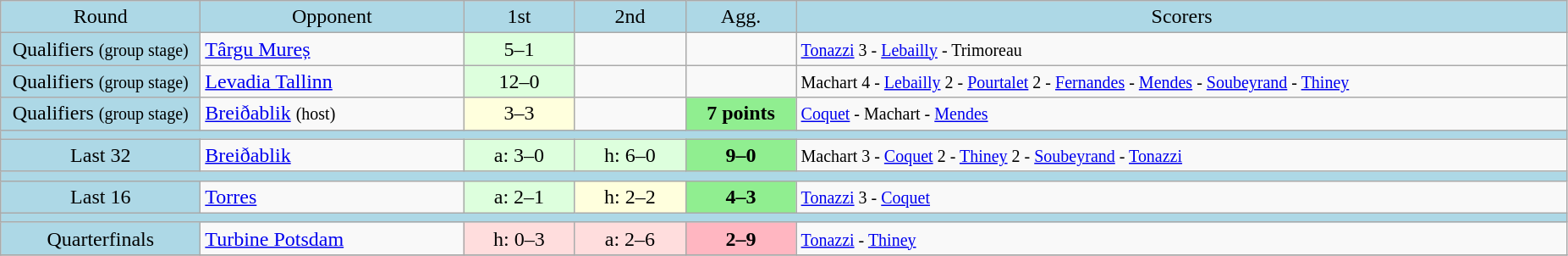<table class="wikitable" style="text-align:center">
<tr bgcolor=lightblue>
<td width=150px>Round</td>
<td width=200px>Opponent</td>
<td width=80px>1st</td>
<td width=80px>2nd</td>
<td width=80px>Agg.</td>
<td width=600px>Scorers</td>
</tr>
<tr>
<td bgcolor=lightblue>Qualifiers <small>(group stage)</small></td>
<td align=left> <a href='#'>Târgu Mureș</a></td>
<td bgcolor="#ddffdd">5–1</td>
<td></td>
<td></td>
<td align=left><small><a href='#'>Tonazzi</a> 3 - <a href='#'>Lebailly</a> - Trimoreau</small></td>
</tr>
<tr>
<td bgcolor=lightblue>Qualifiers <small>(group stage)</small></td>
<td align=left> <a href='#'>Levadia Tallinn</a></td>
<td bgcolor="#ddffdd">12–0</td>
<td></td>
<td></td>
<td align=left><small>Machart 4 - <a href='#'>Lebailly</a> 2 - <a href='#'>Pourtalet</a> 2 - <a href='#'>Fernandes</a> - <a href='#'>Mendes</a> - <a href='#'>Soubeyrand</a> - <a href='#'>Thiney</a></small></td>
</tr>
<tr>
<td bgcolor=lightblue>Qualifiers <small>(group stage)</small></td>
<td align=left> <a href='#'>Breiðablik</a> <small>(host)</small></td>
<td bgcolor="#ffffdd">3–3</td>
<td></td>
<td bgcolor=lightgreen><strong>7 points</strong></td>
<td align=left><small><a href='#'>Coquet</a> - Machart - <a href='#'>Mendes</a></small></td>
</tr>
<tr bgcolor=lightblue>
<td colspan=6></td>
</tr>
<tr>
<td bgcolor=lightblue>Last 32</td>
<td align=left> <a href='#'>Breiðablik</a></td>
<td bgcolor="#ddffdd">a: 3–0</td>
<td bgcolor="#ddffdd">h: 6–0</td>
<td bgcolor=lightgreen><strong>9–0</strong></td>
<td align=left><small>Machart 3 - <a href='#'>Coquet</a> 2 - <a href='#'>Thiney</a> 2 - <a href='#'>Soubeyrand</a> - <a href='#'>Tonazzi</a></small></td>
</tr>
<tr bgcolor=lightblue>
<td colspan=6></td>
</tr>
<tr>
<td bgcolor=lightblue>Last 16</td>
<td align=left> <a href='#'>Torres</a></td>
<td bgcolor="#ddffdd">a: 2–1</td>
<td bgcolor="#ffffdd">h: 2–2</td>
<td bgcolor=lightgreen><strong>4–3</strong></td>
<td align=left><small><a href='#'>Tonazzi</a> 3 - <a href='#'>Coquet</a></small></td>
</tr>
<tr bgcolor=lightblue>
<td colspan=6></td>
</tr>
<tr>
<td bgcolor=lightblue>Quarterfinals</td>
<td align=left> <a href='#'>Turbine Potsdam</a></td>
<td bgcolor="#ffdddd">h: 0–3</td>
<td bgcolor="#ffdddd">a: 2–6</td>
<td bgcolor=lightpink><strong>2–9</strong></td>
<td align=left><small><a href='#'>Tonazzi</a> - <a href='#'>Thiney</a></small></td>
</tr>
<tr>
</tr>
</table>
